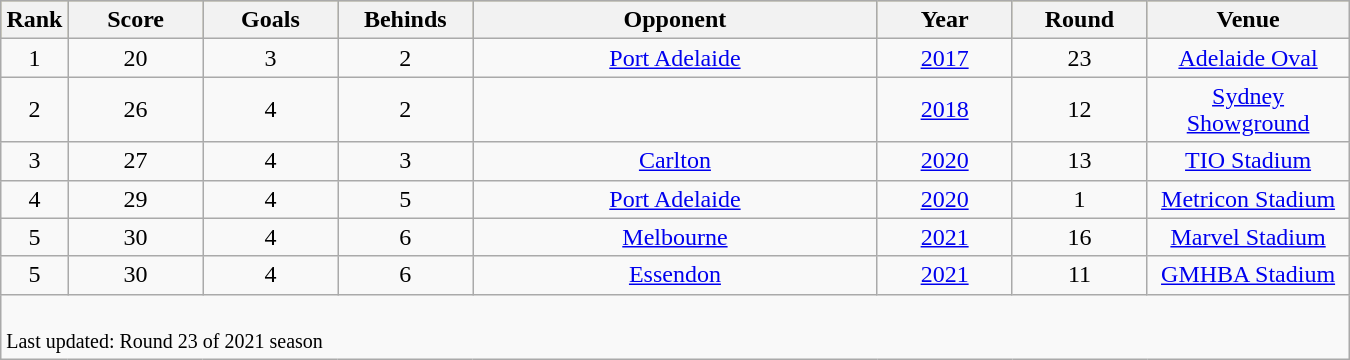<table class="wikitable sortable" style="width:900px;">
<tr style="background:#bdb76b;">
<th width=5%>Rank</th>
<th width=10%>Score</th>
<th width=10%>Goals</th>
<th width=10%>Behinds</th>
<th width=30%>Opponent</th>
<th width=10%>Year</th>
<th width=10%>Round</th>
<th width=35%>Venue</th>
</tr>
<tr>
<td align=center>1</td>
<td align=center>20</td>
<td align=center>3</td>
<td align=center>2</td>
<td align=center><a href='#'>Port Adelaide</a></td>
<td align=center><a href='#'>2017</a></td>
<td align=center>23</td>
<td align=center><a href='#'>Adelaide Oval</a></td>
</tr>
<tr>
<td align=center>2</td>
<td align=center>26</td>
<td align=center>4</td>
<td align=center>2</td>
<td align=center></td>
<td align=center><a href='#'>2018</a></td>
<td align=center>12</td>
<td align=center><a href='#'>Sydney Showground</a></td>
</tr>
<tr>
<td align=center>3</td>
<td align=center>27</td>
<td align=center>4</td>
<td align=center>3</td>
<td align=center><a href='#'>Carlton</a></td>
<td align=center><a href='#'>2020</a></td>
<td align=center>13</td>
<td align=center><a href='#'>TIO Stadium</a></td>
</tr>
<tr>
<td align=center>4</td>
<td align=center>29</td>
<td align=center>4</td>
<td align=center>5</td>
<td align=center><a href='#'>Port Adelaide</a></td>
<td align=center><a href='#'>2020</a></td>
<td align=center>1</td>
<td align=center><a href='#'>Metricon Stadium</a></td>
</tr>
<tr>
<td align=center>5</td>
<td align=center>30</td>
<td align=center>4</td>
<td align=center>6</td>
<td align=center><a href='#'>Melbourne</a></td>
<td align=center><a href='#'>2021</a></td>
<td align=center>16</td>
<td align=center><a href='#'>Marvel Stadium</a></td>
</tr>
<tr>
<td align=center>5</td>
<td align=center>30</td>
<td align=center>4</td>
<td align=center>6</td>
<td align=center><a href='#'>Essendon</a></td>
<td align=center><a href='#'>2021</a></td>
<td align=center>11</td>
<td align=center><a href='#'>GMHBA Stadium</a></td>
</tr>
<tr class="sortbottom">
<td colspan=9><br><small>Last updated: Round 23 of 2021 season</small></td>
</tr>
</table>
